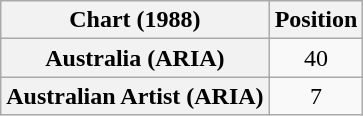<table class="wikitable plainrowheaders" style="text-align:center">
<tr>
<th scope="col">Chart (1988)</th>
<th scope="col">Position</th>
</tr>
<tr>
<th scope="row">Australia (ARIA)</th>
<td>40</td>
</tr>
<tr>
<th scope="row">Australian Artist (ARIA)</th>
<td>7</td>
</tr>
</table>
